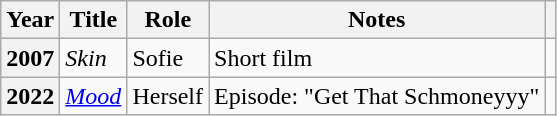<table class="wikitable sortable plainrowheaders">
<tr>
<th scope="col">Year</th>
<th scope="col">Title</th>
<th scope="col">Role</th>
<th scope="col" class="unsortable">Notes</th>
<th scope="col"></th>
</tr>
<tr>
<th scope="row" style="text-align:center;">2007</th>
<td><em>Skin</em></td>
<td>Sofie</td>
<td>Short film</td>
<td style="text-align:center;"></td>
</tr>
<tr>
<th scope="row" style="text-align:center;">2022</th>
<td><em><a href='#'>Mood</a></em></td>
<td>Herself</td>
<td>Episode: "Get That Schmoneyyy"</td>
<td style="text-align:center;"></td>
</tr>
</table>
